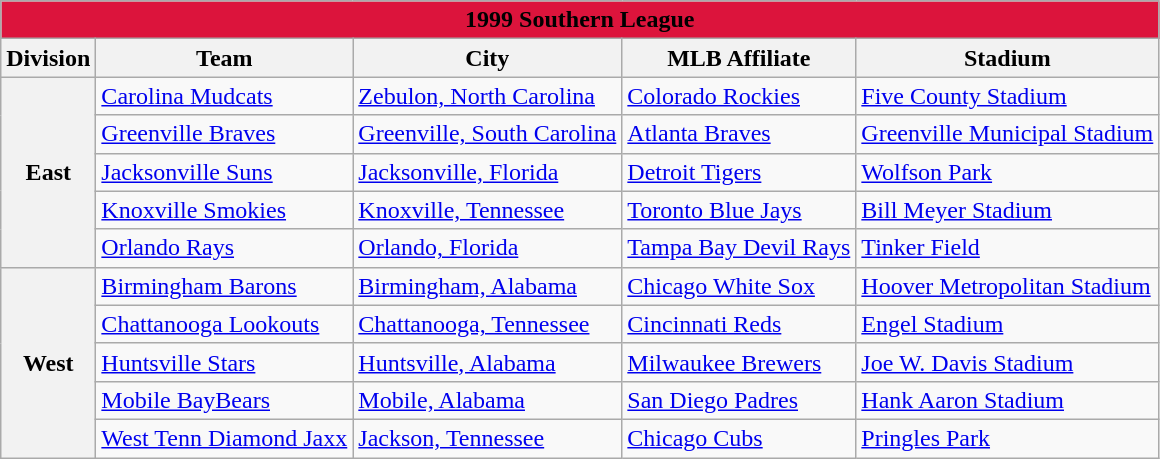<table class="wikitable" style="width:auto">
<tr>
<td bgcolor="#DC143C" align="center" colspan="7"><strong><span>1999 Southern League</span></strong></td>
</tr>
<tr>
<th>Division</th>
<th>Team</th>
<th>City</th>
<th>MLB Affiliate</th>
<th>Stadium</th>
</tr>
<tr>
<th rowspan="5">East</th>
<td><a href='#'>Carolina Mudcats</a></td>
<td><a href='#'>Zebulon, North Carolina</a></td>
<td><a href='#'>Colorado Rockies</a></td>
<td><a href='#'>Five County Stadium</a></td>
</tr>
<tr>
<td><a href='#'>Greenville Braves</a></td>
<td><a href='#'>Greenville, South Carolina</a></td>
<td><a href='#'>Atlanta Braves</a></td>
<td><a href='#'>Greenville Municipal Stadium</a></td>
</tr>
<tr>
<td><a href='#'>Jacksonville Suns</a></td>
<td><a href='#'>Jacksonville, Florida</a></td>
<td><a href='#'>Detroit Tigers</a></td>
<td><a href='#'>Wolfson Park</a></td>
</tr>
<tr>
<td><a href='#'>Knoxville Smokies</a></td>
<td><a href='#'>Knoxville, Tennessee</a></td>
<td><a href='#'>Toronto Blue Jays</a></td>
<td><a href='#'>Bill Meyer Stadium</a></td>
</tr>
<tr>
<td><a href='#'>Orlando Rays</a></td>
<td><a href='#'>Orlando, Florida</a></td>
<td><a href='#'>Tampa Bay Devil Rays</a></td>
<td><a href='#'>Tinker Field</a></td>
</tr>
<tr>
<th rowspan="5">West</th>
<td><a href='#'>Birmingham Barons</a></td>
<td><a href='#'>Birmingham, Alabama</a></td>
<td><a href='#'>Chicago White Sox</a></td>
<td><a href='#'>Hoover Metropolitan Stadium</a></td>
</tr>
<tr>
<td><a href='#'>Chattanooga Lookouts</a></td>
<td><a href='#'>Chattanooga, Tennessee</a></td>
<td><a href='#'>Cincinnati Reds</a></td>
<td><a href='#'>Engel Stadium</a></td>
</tr>
<tr>
<td><a href='#'>Huntsville Stars</a></td>
<td><a href='#'>Huntsville, Alabama</a></td>
<td><a href='#'>Milwaukee Brewers</a></td>
<td><a href='#'>Joe W. Davis Stadium</a></td>
</tr>
<tr>
<td><a href='#'>Mobile BayBears</a></td>
<td><a href='#'>Mobile, Alabama</a></td>
<td><a href='#'>San Diego Padres</a></td>
<td><a href='#'>Hank Aaron Stadium</a></td>
</tr>
<tr>
<td><a href='#'>West Tenn Diamond Jaxx</a></td>
<td><a href='#'>Jackson, Tennessee</a></td>
<td><a href='#'>Chicago Cubs</a></td>
<td><a href='#'>Pringles Park</a></td>
</tr>
</table>
